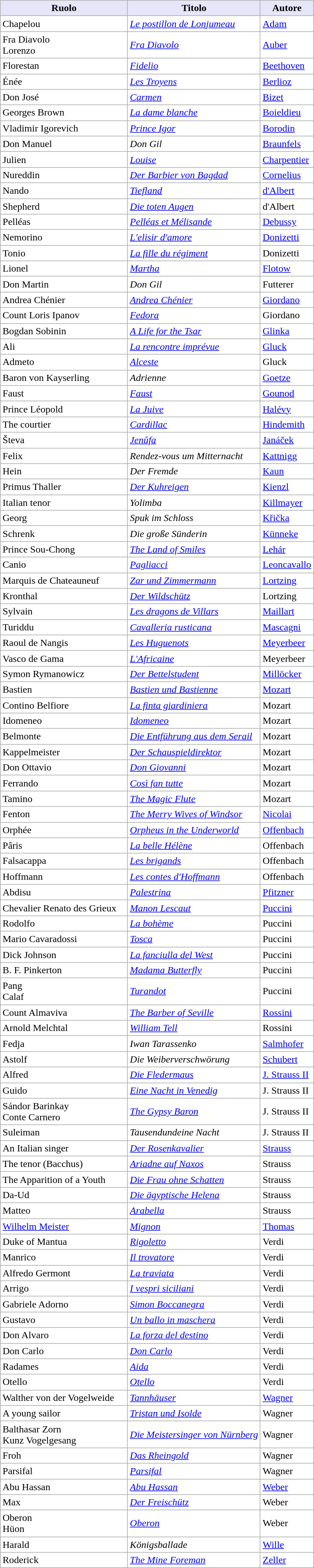<table class="wikitable" border="0" style="background:#ffffff" align="top" class="sortable wikitable">
<tr>
<th width="200 px" style="background:Lavender; color:Black">Ruolo</th>
<th style="background:Lavender; color:Black">Titolo</th>
<th width="70 px" style="background:Lavender; color:Black">Autore</th>
</tr>
<tr>
<td>Chapelou</td>
<td><em><a href='#'>Le postillon de Lonjumeau</a></em></td>
<td><a href='#'>Adam</a></td>
</tr>
<tr>
<td>Fra Diavolo<br>Lorenzo</td>
<td><em><a href='#'>Fra Diavolo</a></em></td>
<td><a href='#'>Auber</a></td>
</tr>
<tr>
<td>Florestan</td>
<td><em><a href='#'>Fidelio</a></em></td>
<td><a href='#'>Beethoven</a></td>
</tr>
<tr>
<td>Énée</td>
<td><em><a href='#'>Les Troyens</a></em></td>
<td><a href='#'>Berlioz</a></td>
</tr>
<tr>
<td>Don José</td>
<td><em><a href='#'>Carmen</a></em></td>
<td><a href='#'>Bizet</a></td>
</tr>
<tr>
<td>Georges Brown</td>
<td><em><a href='#'>La dame blanche</a></em></td>
<td><a href='#'>Boieldieu</a></td>
</tr>
<tr>
<td>Vladimir Igorevich</td>
<td><em><a href='#'>Prince Igor</a></em></td>
<td><a href='#'>Borodin</a></td>
</tr>
<tr>
<td>Don Manuel</td>
<td><em>Don Gil</em></td>
<td><a href='#'>Braunfels</a></td>
</tr>
<tr>
<td>Julien</td>
<td><em><a href='#'>Louise</a></em></td>
<td><a href='#'>Charpentier</a></td>
</tr>
<tr>
<td>Nureddin</td>
<td><em><a href='#'>Der Barbier von Bagdad</a></em></td>
<td><a href='#'>Cornelius</a></td>
</tr>
<tr>
<td>Nando</td>
<td><em><a href='#'>Tiefland</a></em></td>
<td><a href='#'>d'Albert</a></td>
</tr>
<tr>
<td>Shepherd</td>
<td><em><a href='#'>Die toten Augen</a></em></td>
<td>d'Albert</td>
</tr>
<tr>
<td>Pelléas</td>
<td><em><a href='#'>Pelléas et Mélisande</a></em></td>
<td><a href='#'>Debussy</a></td>
</tr>
<tr>
<td>Nemorino</td>
<td><em><a href='#'>L'elisir d'amore</a></em></td>
<td><a href='#'>Donizetti</a></td>
</tr>
<tr>
<td>Tonio</td>
<td><em><a href='#'>La fille du régiment</a></em></td>
<td>Donizetti</td>
</tr>
<tr>
<td>Lionel</td>
<td><em><a href='#'>Martha</a></em></td>
<td><a href='#'>Flotow</a></td>
</tr>
<tr>
<td>Don Martin</td>
<td><em>Don Gil</em></td>
<td>Futterer</td>
</tr>
<tr>
<td>Andrea Chénier</td>
<td><em><a href='#'>Andrea Chénier</a></em></td>
<td><a href='#'>Giordano</a></td>
</tr>
<tr>
<td>Count Loris Ipanov</td>
<td><em><a href='#'>Fedora</a></em></td>
<td>Giordano</td>
</tr>
<tr>
<td>Bogdan Sobinin</td>
<td><em><a href='#'>A Life for the Tsar</a></em></td>
<td><a href='#'>Glinka</a></td>
</tr>
<tr>
<td>Ali</td>
<td><em><a href='#'>La rencontre imprévue</a></em></td>
<td><a href='#'>Gluck</a></td>
</tr>
<tr>
<td>Admeto</td>
<td><em><a href='#'>Alceste</a></em></td>
<td>Gluck</td>
</tr>
<tr>
<td>Baron von Kayserling</td>
<td><em>Adrienne</em></td>
<td><a href='#'>Goetze</a></td>
</tr>
<tr>
<td>Faust</td>
<td><em><a href='#'>Faust</a></em></td>
<td><a href='#'>Gounod</a></td>
</tr>
<tr>
<td>Prince Léopold</td>
<td><em><a href='#'>La Juive</a></em></td>
<td><a href='#'>Halévy</a></td>
</tr>
<tr>
<td>The courtier</td>
<td><em><a href='#'>Cardillac</a></em></td>
<td><a href='#'>Hindemith</a></td>
</tr>
<tr>
<td>Števa</td>
<td><em><a href='#'>Jenůfa</a></em></td>
<td><a href='#'>Janáček</a></td>
</tr>
<tr>
<td>Felix</td>
<td><em>Rendez-vous um Mitternacht</em></td>
<td><a href='#'>Kattnigg</a></td>
</tr>
<tr>
<td>Hein</td>
<td><em>Der Fremde</em></td>
<td><a href='#'>Kaun</a></td>
</tr>
<tr>
<td>Primus Thaller</td>
<td><em><a href='#'>Der Kuhreigen</a></em></td>
<td><a href='#'>Kienzl</a></td>
</tr>
<tr>
<td>Italian tenor</td>
<td><em>Yolimba</em></td>
<td><a href='#'>Killmayer</a></td>
</tr>
<tr>
<td>Georg</td>
<td><em>Spuk im Schloss</em></td>
<td><a href='#'>Křička</a></td>
</tr>
<tr>
<td>Schrenk</td>
<td><em>Die große Sünderin</em></td>
<td><a href='#'>Künneke</a></td>
</tr>
<tr>
<td>Prince Sou-Chong</td>
<td><em><a href='#'>The Land of Smiles</a></em></td>
<td><a href='#'>Lehár</a></td>
</tr>
<tr>
<td>Canio</td>
<td><em><a href='#'>Pagliacci</a></em></td>
<td><a href='#'>Leoncavallo</a></td>
</tr>
<tr>
<td>Marquis de Chateauneuf</td>
<td><em><a href='#'>Zar und Zimmermann</a></em></td>
<td><a href='#'>Lortzing</a></td>
</tr>
<tr>
<td>Kronthal</td>
<td><em><a href='#'>Der Wildschütz</a></em></td>
<td>Lortzing</td>
</tr>
<tr>
<td>Sylvain</td>
<td><em><a href='#'>Les dragons de Villars</a></em></td>
<td><a href='#'>Maillart</a></td>
</tr>
<tr>
<td>Turiddu</td>
<td><em><a href='#'>Cavalleria rusticana</a></em></td>
<td><a href='#'>Mascagni</a></td>
</tr>
<tr>
<td>Raoul de Nangis</td>
<td><em><a href='#'>Les Huguenots</a></em></td>
<td><a href='#'>Meyerbeer</a></td>
</tr>
<tr>
<td>Vasco de Gama</td>
<td><em><a href='#'>L'Africaine</a></em></td>
<td>Meyerbeer</td>
</tr>
<tr>
<td>Symon Rymanowicz</td>
<td><em><a href='#'>Der Bettelstudent</a></em></td>
<td><a href='#'>Millöcker</a></td>
</tr>
<tr>
<td>Bastien</td>
<td><em><a href='#'>Bastien und Bastienne</a></em></td>
<td><a href='#'>Mozart</a></td>
</tr>
<tr>
<td>Contino Belfiore</td>
<td><em><a href='#'>La finta giardiniera</a></em></td>
<td>Mozart</td>
</tr>
<tr>
<td>Idomeneo</td>
<td><em><a href='#'>Idomeneo</a></em></td>
<td>Mozart</td>
</tr>
<tr>
<td>Belmonte</td>
<td><em><a href='#'>Die Entführung aus dem Serail</a></em></td>
<td>Mozart</td>
</tr>
<tr>
<td>Kappelmeister</td>
<td><em><a href='#'>Der Schauspieldirektor</a></em></td>
<td>Mozart</td>
</tr>
<tr>
<td>Don Ottavio</td>
<td><em><a href='#'>Don Giovanni</a></em></td>
<td>Mozart</td>
</tr>
<tr>
<td>Ferrando</td>
<td><em><a href='#'>Così fan tutte</a></em></td>
<td>Mozart</td>
</tr>
<tr>
<td>Tamino</td>
<td><em><a href='#'>The Magic Flute</a></em></td>
<td>Mozart</td>
</tr>
<tr>
<td>Fenton</td>
<td><em><a href='#'>The Merry Wives of Windsor</a></em></td>
<td><a href='#'>Nicolai</a></td>
</tr>
<tr>
<td>Orphée</td>
<td><em><a href='#'>Orpheus in the Underworld</a></em></td>
<td><a href='#'>Offenbach</a></td>
</tr>
<tr>
<td>Pâris</td>
<td><em><a href='#'>La belle Hélène</a></em></td>
<td>Offenbach</td>
</tr>
<tr>
<td>Falsacappa</td>
<td><em><a href='#'>Les brigands</a></em></td>
<td>Offenbach</td>
</tr>
<tr>
<td>Hoffmann</td>
<td><em><a href='#'>Les contes d'Hoffmann</a></em></td>
<td>Offenbach</td>
</tr>
<tr>
<td>Abdisu</td>
<td><em><a href='#'>Palestrina</a></em></td>
<td><a href='#'>Pfitzner</a></td>
</tr>
<tr>
<td>Chevalier Renato des Grieux</td>
<td><em><a href='#'>Manon Lescaut</a></em></td>
<td><a href='#'>Puccini</a></td>
</tr>
<tr>
<td>Rodolfo</td>
<td><em><a href='#'>La bohème</a></em></td>
<td>Puccini</td>
</tr>
<tr>
<td>Mario Cavaradossi</td>
<td><em><a href='#'>Tosca</a></em></td>
<td>Puccini</td>
</tr>
<tr>
<td>Dick Johnson</td>
<td><em><a href='#'>La fanciulla del West</a></em></td>
<td>Puccini</td>
</tr>
<tr>
<td>B. F. Pinkerton</td>
<td><em><a href='#'>Madama Butterfly</a></em></td>
<td>Puccini</td>
</tr>
<tr>
<td>Pang<br>Calaf</td>
<td><em><a href='#'>Turandot</a></em></td>
<td>Puccini</td>
</tr>
<tr>
<td>Count Almaviva</td>
<td><em><a href='#'>The Barber of Seville</a></em></td>
<td><a href='#'>Rossini</a></td>
</tr>
<tr>
<td>Arnold Melchtal</td>
<td><em><a href='#'>William Tell</a></em></td>
<td>Rossini</td>
</tr>
<tr>
<td>Fedja</td>
<td><em>Iwan Tarassenko</em></td>
<td><a href='#'>Salmhofer</a></td>
</tr>
<tr>
<td>Astolf</td>
<td><em>Die Weiberverschwörung</em></td>
<td><a href='#'>Schubert</a></td>
</tr>
<tr>
<td>Alfred</td>
<td><em><a href='#'>Die Fledermaus</a></em></td>
<td><a href='#'>J. Strauss II</a></td>
</tr>
<tr>
<td>Guido</td>
<td><em><a href='#'>Eine Nacht in Venedig</a></em></td>
<td>J. Strauss II</td>
</tr>
<tr>
<td>Sándor Barinkay<br>Conte Carnero</td>
<td><em><a href='#'>The Gypsy Baron</a></em></td>
<td>J. Strauss II</td>
</tr>
<tr>
<td>Suleiman</td>
<td><em>Tausendundeine Nacht</em></td>
<td>J. Strauss II</td>
</tr>
<tr>
<td>An Italian singer</td>
<td><em><a href='#'>Der Rosenkavalier</a></em></td>
<td><a href='#'>Strauss</a></td>
</tr>
<tr>
<td>The tenor (Bacchus)</td>
<td><em><a href='#'>Ariadne auf Naxos</a></em></td>
<td>Strauss</td>
</tr>
<tr>
<td>The Apparition of a Youth</td>
<td><em><a href='#'>Die Frau ohne Schatten</a></em></td>
<td>Strauss</td>
</tr>
<tr>
<td>Da-Ud</td>
<td><em><a href='#'>Die ägyptische Helena</a></em></td>
<td>Strauss</td>
</tr>
<tr>
<td>Matteo</td>
<td><em><a href='#'>Arabella</a></em></td>
<td>Strauss</td>
</tr>
<tr>
<td><a href='#'>Wilhelm Meister</a></td>
<td><em><a href='#'>Mignon</a></em></td>
<td><a href='#'>Thomas</a></td>
</tr>
<tr>
<td>Duke of Mantua</td>
<td><em><a href='#'>Rigoletto</a></em></td>
<td>Verdi</td>
</tr>
<tr>
<td>Manrico</td>
<td><em><a href='#'>Il trovatore</a></em></td>
<td>Verdi</td>
</tr>
<tr>
<td>Alfredo Germont</td>
<td><em><a href='#'>La traviata</a></em></td>
<td>Verdi</td>
</tr>
<tr>
<td>Arrigo</td>
<td><em><a href='#'>I vespri siciliani</a></em></td>
<td>Verdi</td>
</tr>
<tr>
<td>Gabriele Adorno</td>
<td><em><a href='#'>Simon Boccanegra</a></em></td>
<td>Verdi</td>
</tr>
<tr>
<td>Gustavo</td>
<td><em><a href='#'>Un ballo in maschera</a></em></td>
<td>Verdi</td>
</tr>
<tr>
<td>Don Alvaro</td>
<td><em><a href='#'>La forza del destino</a></em></td>
<td>Verdi</td>
</tr>
<tr>
<td>Don Carlo</td>
<td><em><a href='#'>Don Carlo</a></em></td>
<td>Verdi</td>
</tr>
<tr>
<td>Radames</td>
<td><em><a href='#'>Aida</a></em></td>
<td>Verdi</td>
</tr>
<tr>
<td>Otello</td>
<td><em><a href='#'>Otello</a></em></td>
<td>Verdi</td>
</tr>
<tr>
<td>Walther von der Vogelweide</td>
<td><em><a href='#'>Tannhäuser</a></em></td>
<td><a href='#'>Wagner</a></td>
</tr>
<tr>
<td>A young sailor</td>
<td><em><a href='#'>Tristan und Isolde</a></em></td>
<td>Wagner</td>
</tr>
<tr>
<td>Balthasar Zorn<br>Kunz Vogelgesang</td>
<td><em><a href='#'>Die Meistersinger von Nürnberg</a></em></td>
<td>Wagner</td>
</tr>
<tr>
<td>Froh</td>
<td><em><a href='#'>Das Rheingold</a></em></td>
<td>Wagner</td>
</tr>
<tr>
<td>Parsifal</td>
<td><em><a href='#'>Parsifal</a></em></td>
<td>Wagner</td>
</tr>
<tr>
<td>Abu Hassan</td>
<td><em><a href='#'>Abu Hassan</a></em></td>
<td><a href='#'>Weber</a></td>
</tr>
<tr>
<td>Max</td>
<td><em><a href='#'>Der Freischütz</a></em></td>
<td>Weber</td>
</tr>
<tr>
<td>Oberon<br>Hüon</td>
<td><em><a href='#'>Oberon</a></em></td>
<td>Weber</td>
</tr>
<tr>
<td>Harald</td>
<td><em>Königsballade</em></td>
<td><a href='#'>Wille</a></td>
</tr>
<tr>
<td>Roderick</td>
<td><em><a href='#'>The Mine Foreman</a></em></td>
<td><a href='#'>Zeller</a></td>
</tr>
</table>
